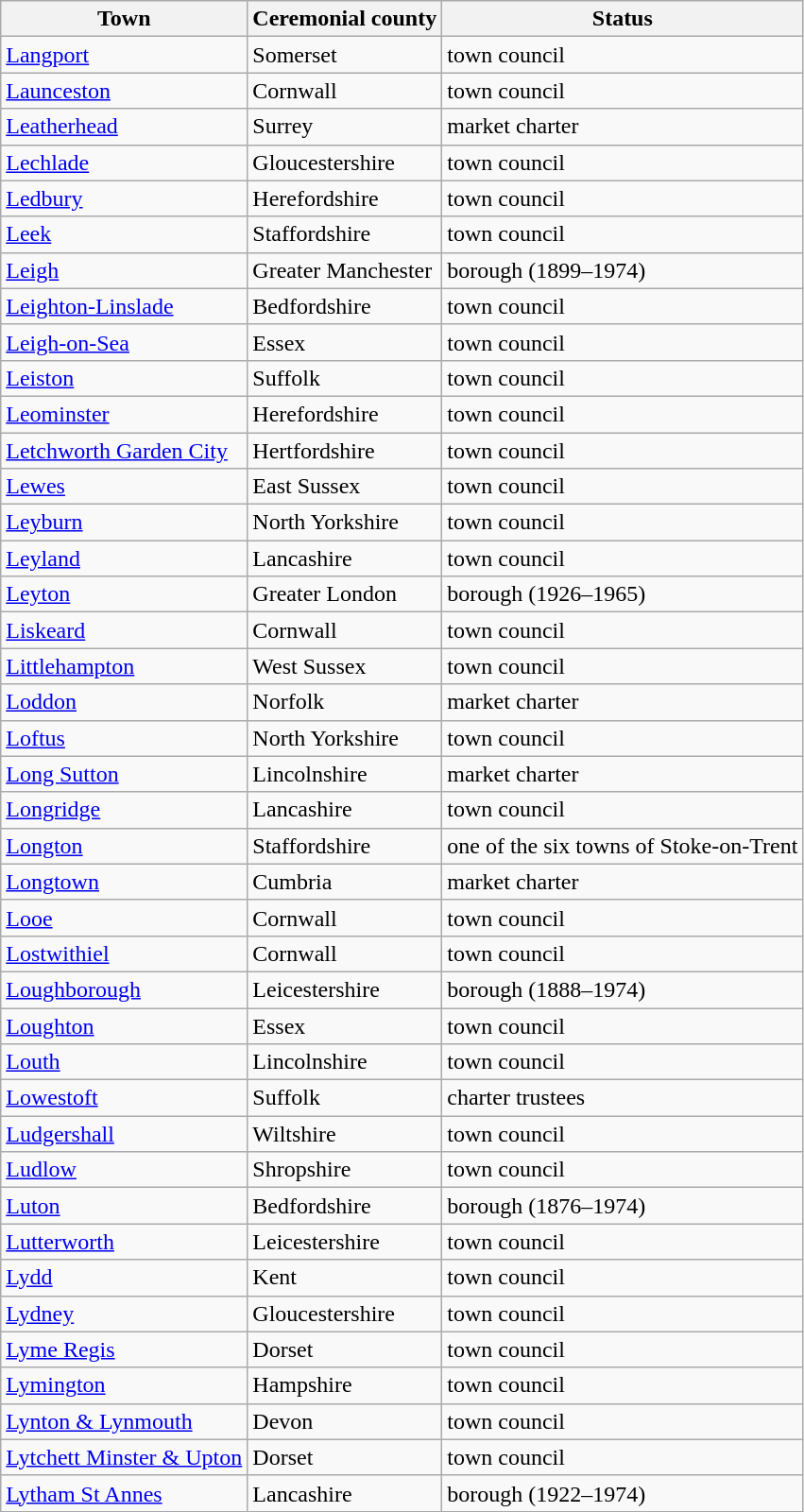<table class="wikitable sortable">
<tr>
<th>Town</th>
<th>Ceremonial county</th>
<th>Status</th>
</tr>
<tr>
<td><a href='#'>Langport</a></td>
<td>Somerset</td>
<td>town council</td>
</tr>
<tr>
<td><a href='#'>Launceston</a></td>
<td>Cornwall</td>
<td>town council</td>
</tr>
<tr>
<td><a href='#'>Leatherhead</a></td>
<td>Surrey</td>
<td>market charter</td>
</tr>
<tr>
<td><a href='#'>Lechlade</a></td>
<td>Gloucestershire</td>
<td>town council</td>
</tr>
<tr>
<td><a href='#'>Ledbury</a></td>
<td>Herefordshire</td>
<td>town council</td>
</tr>
<tr>
<td><a href='#'>Leek</a></td>
<td>Staffordshire</td>
<td>town council</td>
</tr>
<tr>
<td><a href='#'>Leigh</a></td>
<td>Greater Manchester</td>
<td>borough (1899–1974)</td>
</tr>
<tr>
<td><a href='#'>Leighton-Linslade</a></td>
<td>Bedfordshire</td>
<td>town council</td>
</tr>
<tr>
<td><a href='#'>Leigh-on-Sea</a></td>
<td>Essex</td>
<td>town council</td>
</tr>
<tr>
<td><a href='#'>Leiston</a></td>
<td>Suffolk</td>
<td>town council</td>
</tr>
<tr>
<td><a href='#'>Leominster</a></td>
<td>Herefordshire</td>
<td>town council</td>
</tr>
<tr>
<td><a href='#'>Letchworth Garden City</a></td>
<td>Hertfordshire</td>
<td>town council</td>
</tr>
<tr>
<td><a href='#'>Lewes</a></td>
<td>East Sussex</td>
<td>town council</td>
</tr>
<tr>
<td><a href='#'>Leyburn</a></td>
<td>North Yorkshire</td>
<td>town council</td>
</tr>
<tr>
<td><a href='#'>Leyland</a></td>
<td>Lancashire</td>
<td>town council</td>
</tr>
<tr>
<td><a href='#'>Leyton</a></td>
<td>Greater London</td>
<td>borough (1926–1965)</td>
</tr>
<tr>
<td><a href='#'>Liskeard</a></td>
<td>Cornwall</td>
<td>town council</td>
</tr>
<tr>
<td><a href='#'>Littlehampton</a></td>
<td>West Sussex</td>
<td>town council</td>
</tr>
<tr>
<td><a href='#'>Loddon</a></td>
<td>Norfolk</td>
<td>market charter</td>
</tr>
<tr>
<td><a href='#'>Loftus</a></td>
<td>North Yorkshire</td>
<td>town council</td>
</tr>
<tr>
<td><a href='#'>Long Sutton</a></td>
<td>Lincolnshire</td>
<td>market charter</td>
</tr>
<tr>
<td><a href='#'>Longridge</a></td>
<td>Lancashire</td>
<td>town council</td>
</tr>
<tr>
<td><a href='#'>Longton</a></td>
<td>Staffordshire</td>
<td>one of the six towns of Stoke-on-Trent</td>
</tr>
<tr>
<td><a href='#'>Longtown</a></td>
<td>Cumbria</td>
<td>market charter</td>
</tr>
<tr>
<td><a href='#'>Looe</a></td>
<td>Cornwall</td>
<td>town council</td>
</tr>
<tr>
<td><a href='#'>Lostwithiel</a></td>
<td>Cornwall</td>
<td>town council</td>
</tr>
<tr>
<td><a href='#'>Loughborough</a></td>
<td>Leicestershire</td>
<td>borough (1888–1974)</td>
</tr>
<tr>
<td><a href='#'>Loughton</a></td>
<td>Essex</td>
<td>town council</td>
</tr>
<tr>
<td><a href='#'>Louth</a></td>
<td>Lincolnshire</td>
<td>town council</td>
</tr>
<tr>
<td><a href='#'>Lowestoft</a></td>
<td>Suffolk</td>
<td>charter trustees</td>
</tr>
<tr>
<td><a href='#'>Ludgershall</a></td>
<td>Wiltshire</td>
<td>town council</td>
</tr>
<tr>
<td><a href='#'>Ludlow</a></td>
<td>Shropshire</td>
<td>town council</td>
</tr>
<tr>
<td><a href='#'>Luton</a></td>
<td>Bedfordshire</td>
<td>borough (1876–1974)</td>
</tr>
<tr>
<td><a href='#'>Lutterworth</a></td>
<td>Leicestershire</td>
<td>town council</td>
</tr>
<tr>
<td><a href='#'>Lydd</a></td>
<td>Kent</td>
<td>town council</td>
</tr>
<tr>
<td><a href='#'>Lydney</a></td>
<td>Gloucestershire</td>
<td>town council</td>
</tr>
<tr>
<td><a href='#'>Lyme Regis</a></td>
<td>Dorset</td>
<td>town council</td>
</tr>
<tr>
<td><a href='#'>Lymington</a></td>
<td>Hampshire</td>
<td>town council</td>
</tr>
<tr>
<td><a href='#'>Lynton & Lynmouth</a></td>
<td>Devon</td>
<td>town council</td>
</tr>
<tr>
<td><a href='#'>Lytchett Minster & Upton</a></td>
<td>Dorset</td>
<td>town council</td>
</tr>
<tr>
<td><a href='#'>Lytham St Annes</a></td>
<td>Lancashire</td>
<td>borough (1922–1974)</td>
</tr>
</table>
